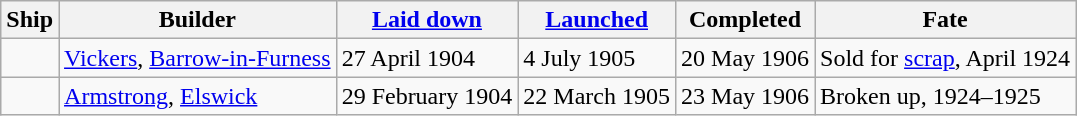<table class="wikitable plainrowheaders">
<tr>
<th scope="col">Ship</th>
<th scope="col">Builder</th>
<th scope="col"><a href='#'>Laid down</a></th>
<th scope="col"><a href='#'>Launched</a></th>
<th scope="col">Completed</th>
<th scope="col">Fate</th>
</tr>
<tr>
<td scope="row"></td>
<td><a href='#'>Vickers</a>, <a href='#'>Barrow-in-Furness</a></td>
<td>27 April 1904</td>
<td>4 July 1905</td>
<td>20 May 1906</td>
<td>Sold for <a href='#'>scrap</a>, April 1924</td>
</tr>
<tr>
<td scope="row"></td>
<td><a href='#'>Armstrong</a>, <a href='#'>Elswick</a></td>
<td>29 February 1904</td>
<td>22 March 1905</td>
<td>23 May 1906</td>
<td>Broken up, 1924–1925</td>
</tr>
</table>
